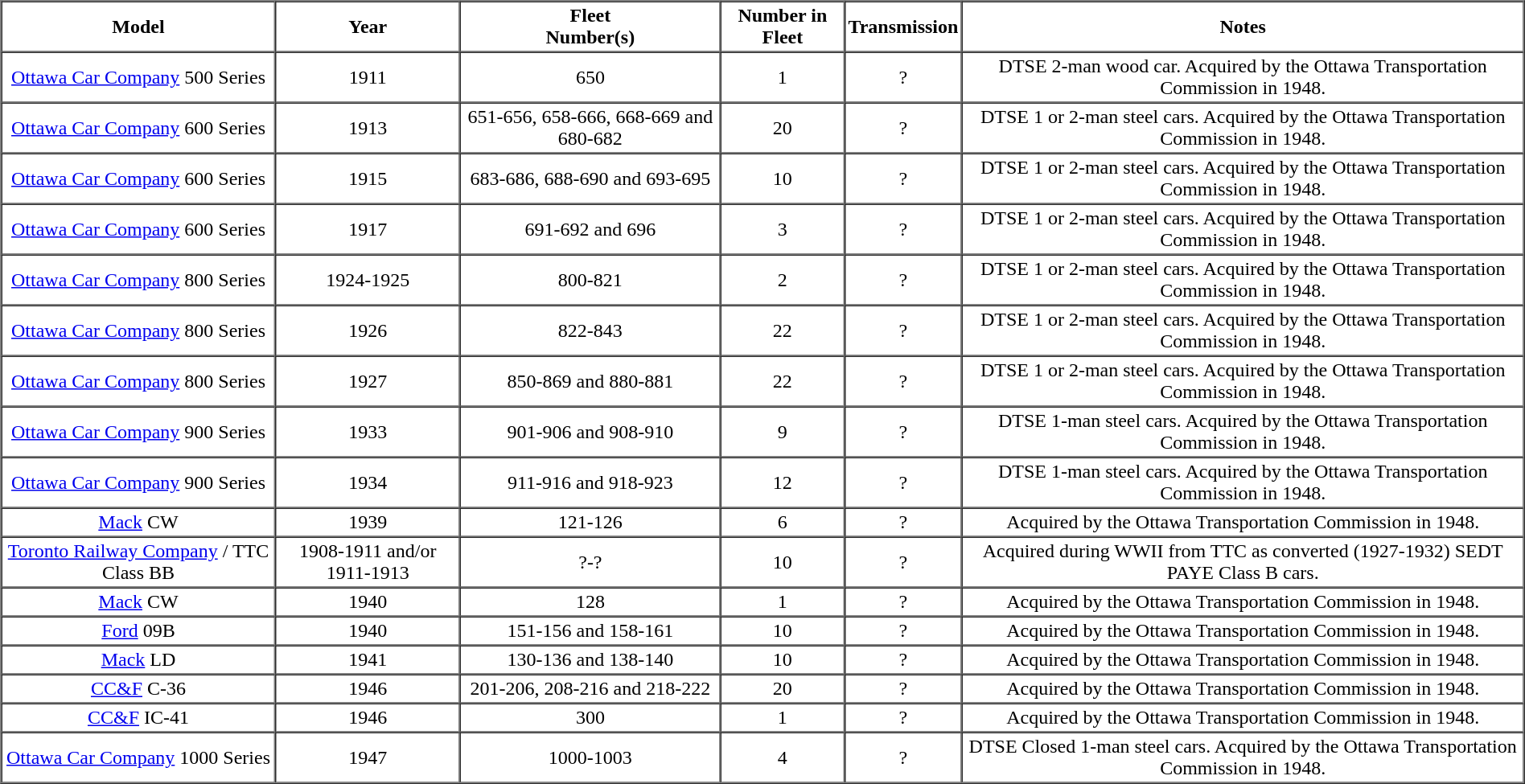<table border="1" cellspacing="0" cellpadding="2" class=sortable>
<tr>
<th>Model</th>
<th>Year</th>
<th>Fleet<br>Number(s)</th>
<th>Number in Fleet</th>
<th>Transmission</th>
<th>Notes</th>
</tr>
<tr align="center">
<td><a href='#'>Ottawa Car Company</a> 500 Series</td>
<td>1911</td>
<td>650</td>
<td>1</td>
<td>?</td>
<td>DTSE 2-man wood car. Acquired by the Ottawa Transportation Commission in 1948.</td>
</tr>
<tr align="center">
<td><a href='#'>Ottawa Car Company</a> 600 Series</td>
<td>1913</td>
<td>651-656, 658-666, 668-669 and 680-682</td>
<td>20</td>
<td>?</td>
<td>DTSE 1 or 2-man steel cars. Acquired by the Ottawa Transportation Commission in 1948.</td>
</tr>
<tr align="center">
<td><a href='#'>Ottawa Car Company</a> 600 Series</td>
<td>1915</td>
<td>683-686, 688-690 and 693-695</td>
<td>10</td>
<td>?</td>
<td>DTSE 1 or 2-man steel cars. Acquired by the Ottawa Transportation Commission in 1948.</td>
</tr>
<tr align="center">
<td><a href='#'>Ottawa Car Company</a> 600 Series</td>
<td>1917</td>
<td>691-692 and 696</td>
<td>3</td>
<td>?</td>
<td>DTSE 1 or 2-man steel cars. Acquired by the Ottawa Transportation Commission in 1948.</td>
</tr>
<tr align="center">
<td><a href='#'>Ottawa Car Company</a> 800 Series</td>
<td>1924-1925</td>
<td>800-821</td>
<td>2</td>
<td>?</td>
<td>DTSE 1 or 2-man steel cars. Acquired by the Ottawa Transportation Commission in 1948.</td>
</tr>
<tr align="center">
<td><a href='#'>Ottawa Car Company</a> 800 Series</td>
<td>1926</td>
<td>822-843</td>
<td>22</td>
<td>?</td>
<td>DTSE 1 or 2-man steel cars. Acquired by the Ottawa Transportation Commission in 1948.</td>
</tr>
<tr align="center">
<td><a href='#'>Ottawa Car Company</a> 800 Series</td>
<td>1927</td>
<td>850-869 and 880-881</td>
<td>22</td>
<td>?</td>
<td>DTSE 1 or 2-man steel cars. Acquired by the Ottawa Transportation Commission in 1948.</td>
</tr>
<tr align="center">
<td><a href='#'>Ottawa Car Company</a> 900 Series</td>
<td>1933</td>
<td>901-906 and 908-910</td>
<td>9</td>
<td>?</td>
<td>DTSE 1-man steel cars. Acquired by the Ottawa Transportation Commission in 1948.</td>
</tr>
<tr align="center">
<td><a href='#'>Ottawa Car Company</a> 900 Series</td>
<td>1934</td>
<td>911-916 and 918-923</td>
<td>12</td>
<td>?</td>
<td>DTSE 1-man steel cars. Acquired by the Ottawa Transportation Commission in 1948.</td>
</tr>
<tr align="center">
<td><a href='#'>Mack</a> CW</td>
<td>1939</td>
<td>121-126</td>
<td>6</td>
<td>?</td>
<td>Acquired by the Ottawa Transportation Commission in 1948.</td>
</tr>
<tr align="center">
<td><a href='#'>Toronto Railway Company</a> / TTC Class BB</td>
<td>1908-1911 and/or 1911-1913</td>
<td>?-?</td>
<td>10</td>
<td>?</td>
<td>Acquired during WWII from TTC as converted (1927-1932) SEDT PAYE Class B cars.</td>
</tr>
<tr align="center">
<td><a href='#'>Mack</a> CW</td>
<td>1940</td>
<td>128</td>
<td>1</td>
<td>?</td>
<td>Acquired by the Ottawa Transportation Commission in 1948.</td>
</tr>
<tr align="center">
<td><a href='#'>Ford</a> 09B</td>
<td>1940</td>
<td>151-156 and 158-161</td>
<td>10</td>
<td>?</td>
<td>Acquired by the Ottawa Transportation Commission in 1948.</td>
</tr>
<tr align="center">
<td><a href='#'>Mack</a> LD</td>
<td>1941</td>
<td>130-136 and 138-140</td>
<td>10</td>
<td>?</td>
<td>Acquired by the Ottawa Transportation Commission in 1948.</td>
</tr>
<tr align="center">
<td><a href='#'>CC&F</a> C-36</td>
<td>1946</td>
<td>201-206, 208-216 and 218-222</td>
<td>20</td>
<td>?</td>
<td>Acquired by the Ottawa Transportation Commission in 1948.</td>
</tr>
<tr align="center">
<td><a href='#'>CC&F</a> IC-41</td>
<td>1946</td>
<td>300</td>
<td>1</td>
<td>?</td>
<td>Acquired by the Ottawa Transportation Commission in 1948.</td>
</tr>
<tr align="center">
<td><a href='#'>Ottawa Car Company</a> 1000 Series</td>
<td>1947</td>
<td>1000-1003</td>
<td>4</td>
<td>?</td>
<td>DTSE Closed 1-man steel cars. Acquired by the Ottawa Transportation Commission in 1948.</td>
</tr>
</table>
